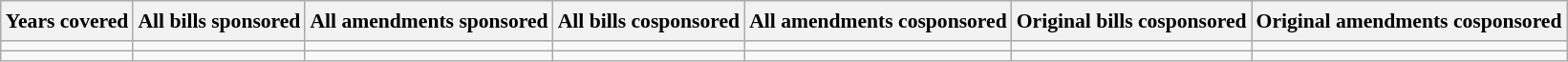<table class="wikitable sortable" style="font-size:90%;border:0px;text-align:left;line-height:150%;">
<tr>
<th>Years covered</th>
<th>All bills sponsored</th>
<th>All amendments sponsored</th>
<th>All bills cosponsored</th>
<th>All amendments cosponsored</th>
<th>Original bills cosponsored</th>
<th>Original amendments cosponsored</th>
</tr>
<tr>
<td> </td>
<td> </td>
<td> </td>
<td> </td>
<td> </td>
<td> </td>
<td> </td>
</tr>
<tr>
<td> </td>
<td> </td>
<td> </td>
<td> </td>
<td> </td>
<td> </td>
<td> </td>
</tr>
<tr>
</tr>
</table>
